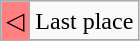<table class="wikitable">
<tr>
<td style="background-color:#FE8080; text-align:center;">◁</td>
<td>Last place</td>
</tr>
<tr>
</tr>
</table>
